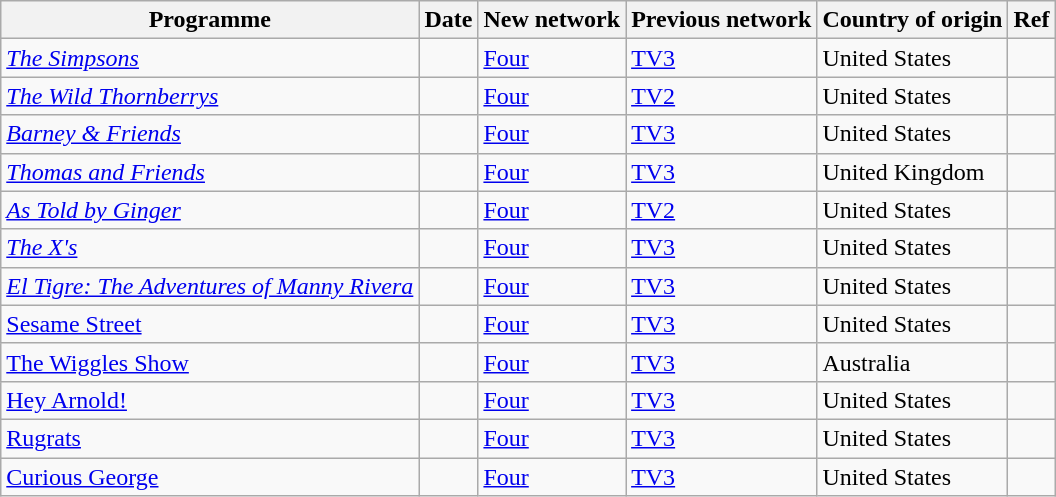<table class="wikitable plainrowheaders sortable" style="text-align:left">
<tr>
<th scope="col">Programme</th>
<th scope="col">Date</th>
<th scope="col">New network</th>
<th scope="col">Previous network</th>
<th scope="col">Country of origin</th>
<th scope="col" class="unsortable">Ref</th>
</tr>
<tr>
<td><em><a href='#'>The Simpsons</a></em></td>
<td></td>
<td><a href='#'>Four</a></td>
<td><a href='#'>TV3</a></td>
<td>United States</td>
<td></td>
</tr>
<tr>
<td><em><a href='#'>The Wild Thornberrys</a></em></td>
<td></td>
<td><a href='#'>Four</a></td>
<td><a href='#'>TV2</a></td>
<td>United States</td>
<td></td>
</tr>
<tr>
<td><em><a href='#'>Barney & Friends</a></em></td>
<td></td>
<td><a href='#'>Four</a></td>
<td><a href='#'>TV3</a></td>
<td>United States</td>
<td></td>
</tr>
<tr>
<td><em><a href='#'>Thomas and Friends</a></em></td>
<td></td>
<td><a href='#'>Four</a></td>
<td><a href='#'>TV3</a></td>
<td>United Kingdom</td>
<td></td>
</tr>
<tr>
<td><em><a href='#'>As Told by Ginger</a></em></td>
<td></td>
<td><a href='#'>Four</a></td>
<td><a href='#'>TV2</a></td>
<td>United States</td>
<td></td>
</tr>
<tr>
<td><em><a href='#'>The X's</a></em></td>
<td></td>
<td><a href='#'>Four</a></td>
<td><a href='#'>TV3</a></td>
<td>United States</td>
<td></td>
</tr>
<tr>
<td><em><a href='#'>El Tigre: The Adventures of Manny Rivera</a></td>
<td></td>
<td><a href='#'>Four</a></td>
<td><a href='#'>TV3</a></td>
<td>United States</td>
<td></td>
</tr>
<tr>
<td></em><a href='#'>Sesame Street</a><em></td>
<td></td>
<td><a href='#'>Four</a></td>
<td><a href='#'>TV3</a></td>
<td>United States</td>
<td></td>
</tr>
<tr>
<td></em><a href='#'>The Wiggles Show</a><em></td>
<td></td>
<td><a href='#'>Four</a></td>
<td><a href='#'>TV3</a></td>
<td>Australia</td>
<td></td>
</tr>
<tr>
<td></em><a href='#'>Hey Arnold!</a><em></td>
<td></td>
<td><a href='#'>Four</a></td>
<td><a href='#'>TV3</a></td>
<td>United States</td>
<td></td>
</tr>
<tr>
<td></em><a href='#'>Rugrats</a><em></td>
<td></td>
<td><a href='#'>Four</a></td>
<td><a href='#'>TV3</a></td>
<td>United States</td>
<td></td>
</tr>
<tr>
<td></em><a href='#'>Curious George</a><em></td>
<td></td>
<td><a href='#'>Four</a></td>
<td><a href='#'>TV3</a></td>
<td>United States</td>
<td></td>
</tr>
</table>
